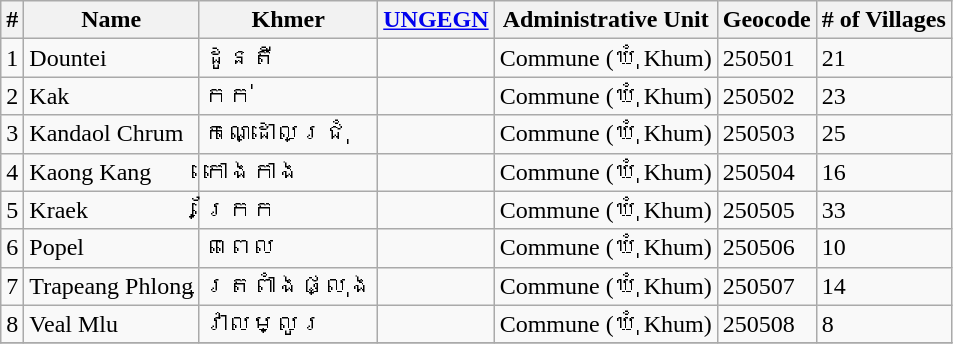<table class="wikitable sortable">
<tr>
<th>#</th>
<th>Name</th>
<th>Khmer</th>
<th><a href='#'>UNGEGN</a></th>
<th>Administrative Unit</th>
<th>Geocode</th>
<th># of Villages</th>
</tr>
<tr>
<td>1</td>
<td>Dountei</td>
<td>ដូនតី</td>
<td></td>
<td>Commune (ឃុំ Khum)</td>
<td>250501</td>
<td>21</td>
</tr>
<tr>
<td>2</td>
<td>Kak</td>
<td>កក់</td>
<td></td>
<td>Commune (ឃុំ Khum)</td>
<td>250502</td>
<td>23</td>
</tr>
<tr>
<td>3</td>
<td>Kandaol Chrum</td>
<td>កណ្ដោលជ្រុំ</td>
<td></td>
<td>Commune (ឃុំ Khum)</td>
<td>250503</td>
<td>25</td>
</tr>
<tr>
<td>4</td>
<td>Kaong Kang</td>
<td>កោងកាង</td>
<td></td>
<td>Commune (ឃុំ Khum)</td>
<td>250504</td>
<td>16</td>
</tr>
<tr>
<td>5</td>
<td>Kraek</td>
<td>ក្រែក</td>
<td></td>
<td>Commune (ឃុំ Khum)</td>
<td>250505</td>
<td>33</td>
</tr>
<tr>
<td>6</td>
<td>Popel</td>
<td>ពពេល</td>
<td></td>
<td>Commune (ឃុំ Khum)</td>
<td>250506</td>
<td>10</td>
</tr>
<tr>
<td>7</td>
<td>Trapeang Phlong</td>
<td>ត្រពាំងផ្លុង</td>
<td></td>
<td>Commune (ឃុំ Khum)</td>
<td>250507</td>
<td>14</td>
</tr>
<tr>
<td>8</td>
<td>Veal Mlu</td>
<td>វាលម្លូរ</td>
<td></td>
<td>Commune (ឃុំ Khum)</td>
<td>250508</td>
<td>8</td>
</tr>
<tr>
</tr>
</table>
